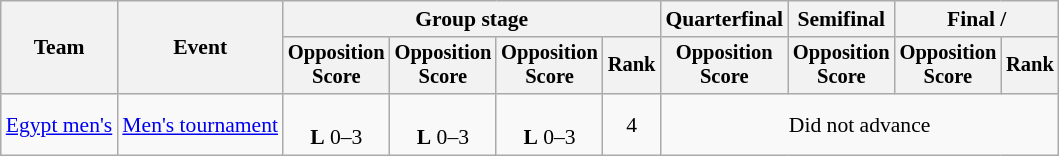<table class="wikitable" style="font-size:90%">
<tr>
<th rowspan=2>Team</th>
<th rowspan=2>Event</th>
<th colspan=4>Group stage</th>
<th>Quarterfinal</th>
<th>Semifinal</th>
<th colspan=2>Final / </th>
</tr>
<tr style="font-size:95%">
<th>Opposition<br>Score</th>
<th>Opposition<br>Score</th>
<th>Opposition<br>Score</th>
<th>Rank</th>
<th>Opposition<br>Score</th>
<th>Opposition<br>Score</th>
<th>Opposition<br>Score</th>
<th>Rank</th>
</tr>
<tr align=center>
<td align=left><a href='#'>Egypt men's</a></td>
<td align=left><a href='#'>Men's tournament</a></td>
<td><br> <strong>L</strong> 0–3</td>
<td><br> <strong>L</strong> 0–3</td>
<td><br> <strong>L</strong> 0–3</td>
<td>4</td>
<td colspan="4">Did not advance</td>
</tr>
</table>
